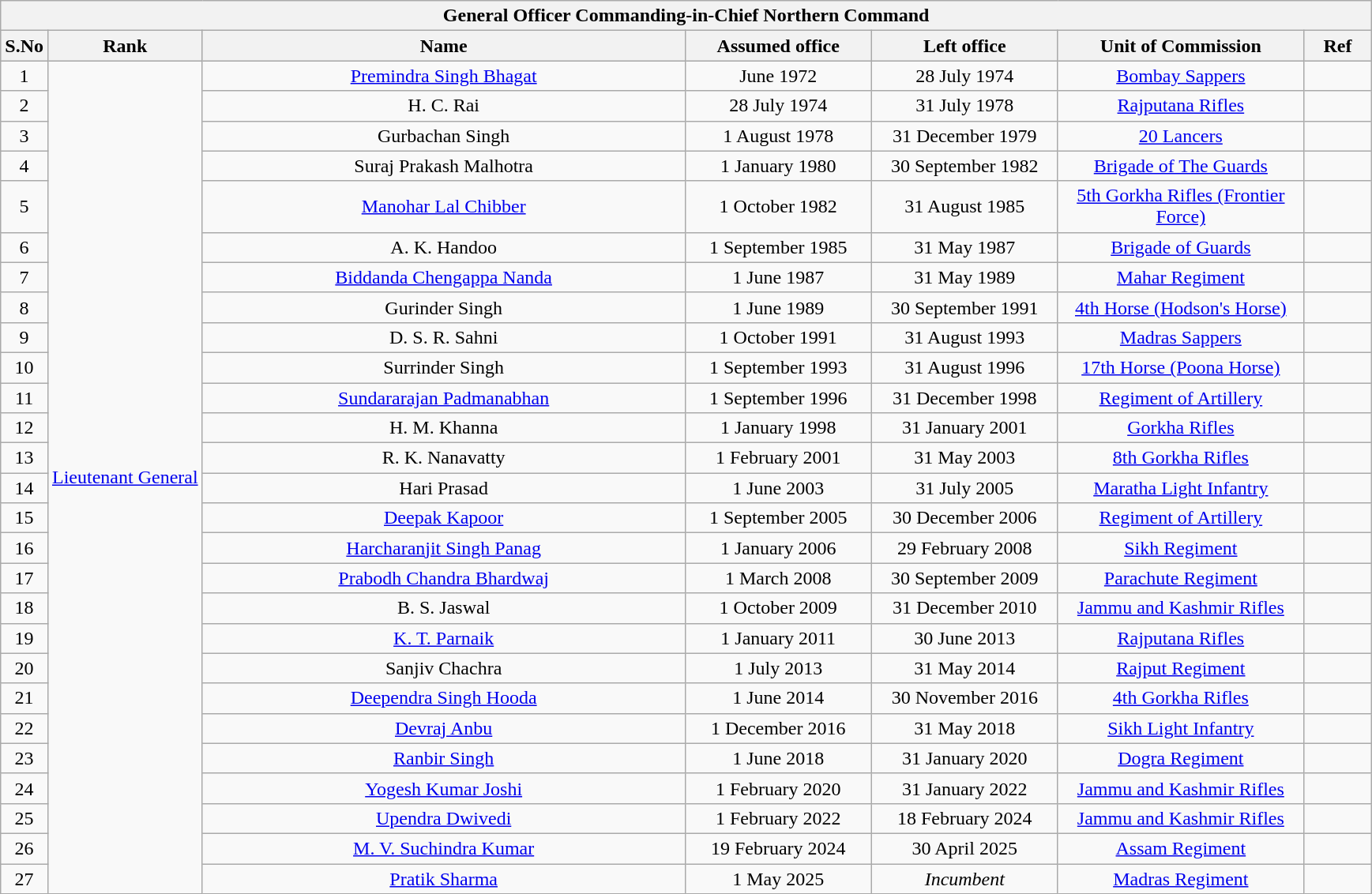<table class="wikitable sortable" style="text-align:center">
<tr>
<th colspan="7"><strong>General Officer Commanding-in-Chief Northern Command</strong></th>
</tr>
<tr style="background:#cccccc">
<th scope="col" style="width: 20px;">S.No</th>
<th>Rank</th>
<th scope="col" style="width: 400px;">Name</th>
<th scope="col" style="width: 150px;">Assumed office</th>
<th scope="col" style="width: 150px;">Left office</th>
<th scope="col" style="width: 200px;">Unit of Commission</th>
<th scope="col" style="width: 50px;">Ref</th>
</tr>
<tr>
<td>1</td>
<td rowspan="27"><a href='#'>Lieutenant General</a></td>
<td><a href='#'>Premindra Singh Bhagat</a>  </td>
<td>June 1972</td>
<td>28 July 1974</td>
<td><a href='#'>Bombay Sappers</a></td>
<td></td>
</tr>
<tr>
<td>2</td>
<td>H. C. Rai </td>
<td>28 July 1974</td>
<td>31 July 1978</td>
<td><a href='#'>Rajputana Rifles</a></td>
<td></td>
</tr>
<tr>
<td>3</td>
<td>Gurbachan Singh </td>
<td>1 August 1978</td>
<td>31 December 1979</td>
<td><a href='#'>20 Lancers</a></td>
<td></td>
</tr>
<tr>
<td>4</td>
<td>Suraj Prakash Malhotra </td>
<td>1 January 1980</td>
<td>30 September 1982</td>
<td><a href='#'>Brigade of The Guards</a></td>
<td></td>
</tr>
<tr>
<td>5</td>
<td><a href='#'>Manohar Lal Chibber</a> </td>
<td>1 October 1982</td>
<td>31 August 1985</td>
<td><a href='#'>5th Gorkha Rifles (Frontier Force)</a></td>
<td></td>
</tr>
<tr>
<td>6</td>
<td>A. K. Handoo </td>
<td>1 September 1985</td>
<td>31 May 1987</td>
<td><a href='#'>Brigade of Guards</a></td>
<td></td>
</tr>
<tr>
<td>7</td>
<td><a href='#'>Biddanda Chengappa Nanda</a> </td>
<td>1 June 1987</td>
<td>31 May 1989</td>
<td><a href='#'>Mahar Regiment</a></td>
<td></td>
</tr>
<tr>
<td>8</td>
<td>Gurinder Singh </td>
<td>1 June 1989</td>
<td>30 September 1991</td>
<td><a href='#'>4th Horse (Hodson's Horse)</a></td>
<td></td>
</tr>
<tr>
<td>9</td>
<td>D. S. R. Sahni </td>
<td>1 October 1991</td>
<td>31 August 1993</td>
<td><a href='#'>Madras Sappers</a></td>
<td></td>
</tr>
<tr>
<td>10</td>
<td>Surrinder Singh </td>
<td>1 September 1993</td>
<td>31 August 1996</td>
<td><a href='#'>17th Horse (Poona Horse)</a></td>
<td></td>
</tr>
<tr>
<td>11</td>
<td><a href='#'>Sundararajan Padmanabhan</a> </td>
<td>1 September 1996</td>
<td>31 December 1998</td>
<td><a href='#'>Regiment of Artillery</a></td>
<td></td>
</tr>
<tr>
<td>12</td>
<td>H. M. Khanna </td>
<td>1 January 1998</td>
<td>31 January 2001</td>
<td><a href='#'>Gorkha Rifles</a></td>
<td></td>
</tr>
<tr>
<td>13</td>
<td>R. K. Nanavatty </td>
<td>1 February 2001</td>
<td>31 May 2003</td>
<td><a href='#'>8th Gorkha Rifles</a></td>
<td></td>
</tr>
<tr>
<td>14</td>
<td>Hari Prasad </td>
<td>1 June 2003</td>
<td>31 July 2005</td>
<td><a href='#'>Maratha Light Infantry</a></td>
<td></td>
</tr>
<tr>
<td>15</td>
<td><a href='#'>Deepak Kapoor</a> </td>
<td>1 September 2005</td>
<td>30 December 2006</td>
<td><a href='#'>Regiment of Artillery</a></td>
<td></td>
</tr>
<tr>
<td>16</td>
<td><a href='#'>Harcharanjit Singh Panag</a> </td>
<td>1 January 2006</td>
<td>29 February 2008</td>
<td><a href='#'>Sikh Regiment</a></td>
<td></td>
</tr>
<tr>
<td>17</td>
<td><a href='#'>Prabodh Chandra Bhardwaj</a> </td>
<td>1 March 2008</td>
<td>30 September 2009</td>
<td><a href='#'>Parachute Regiment</a></td>
<td></td>
</tr>
<tr>
<td>18</td>
<td>B. S. Jaswal <small></small></td>
<td>1 October 2009</td>
<td>31 December 2010</td>
<td><a href='#'>Jammu and Kashmir Rifles</a></td>
<td></td>
</tr>
<tr>
<td>19</td>
<td><a href='#'>K. T. Parnaik</a> </td>
<td>1 January 2011</td>
<td>30 June 2013</td>
<td><a href='#'>Rajputana Rifles</a></td>
<td></td>
</tr>
<tr>
<td>20</td>
<td>Sanjiv Chachra </td>
<td>1 July 2013</td>
<td>31 May 2014</td>
<td><a href='#'>Rajput Regiment</a></td>
<td></td>
</tr>
<tr>
<td>21</td>
<td><a href='#'>Deependra Singh Hooda</a> <small></small></td>
<td>1 June 2014</td>
<td>30 November 2016</td>
<td><a href='#'>4th Gorkha Rifles</a></td>
<td></td>
</tr>
<tr>
<td>22</td>
<td><a href='#'>Devraj Anbu</a> </td>
<td>1 December 2016</td>
<td>31 May 2018</td>
<td><a href='#'>Sikh Light Infantry</a></td>
<td></td>
</tr>
<tr>
<td>23</td>
<td><a href='#'>Ranbir Singh</a> </td>
<td>1 June 2018</td>
<td>31 January 2020</td>
<td><a href='#'>Dogra Regiment</a></td>
<td></td>
</tr>
<tr>
<td>24</td>
<td><a href='#'>Yogesh Kumar Joshi</a> </td>
<td>1 February 2020</td>
<td>31 January 2022</td>
<td><a href='#'>Jammu and Kashmir Rifles</a></td>
<td></td>
</tr>
<tr>
<td>25</td>
<td><a href='#'>Upendra Dwivedi</a> </td>
<td>1 February 2022</td>
<td>18 February 2024</td>
<td><a href='#'>Jammu and Kashmir Rifles</a></td>
<td></td>
</tr>
<tr>
<td>26</td>
<td><a href='#'>M. V. Suchindra Kumar</a> <small></small></td>
<td>19 February 2024</td>
<td>30 April 2025</td>
<td><a href='#'>Assam Regiment</a></td>
<td></td>
</tr>
<tr>
<td>27</td>
<td><a href='#'>Pratik Sharma</a> <small></small></td>
<td>1 May 2025</td>
<td><em>Incumbent</em></td>
<td><a href='#'>Madras Regiment</a></td>
<td></td>
</tr>
</table>
